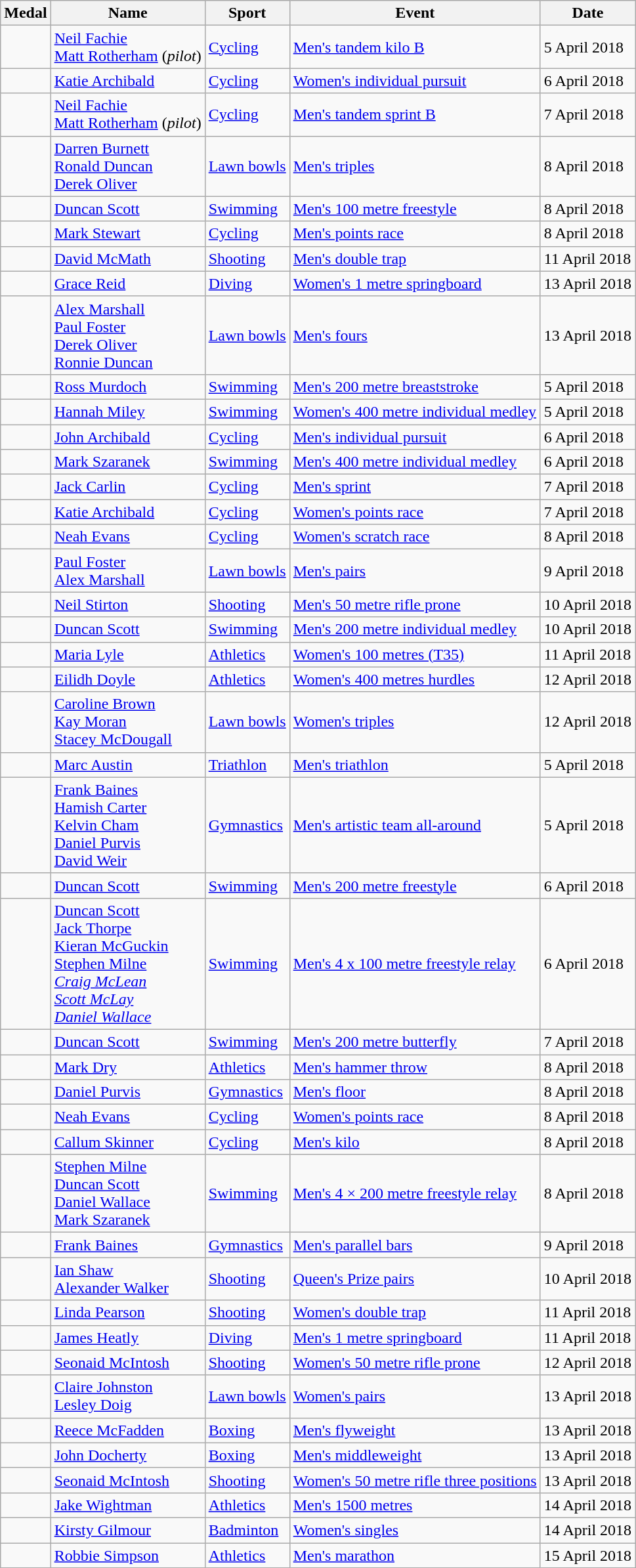<table class="wikitable sortable">
<tr>
<th>Medal</th>
<th>Name</th>
<th>Sport</th>
<th>Event</th>
<th>Date</th>
</tr>
<tr>
<td></td>
<td><a href='#'>Neil Fachie</a><br><a href='#'>Matt Rotherham</a> (<em>pilot</em>)</td>
<td><a href='#'>Cycling</a></td>
<td><a href='#'>Men's tandem kilo B</a></td>
<td>5 April 2018</td>
</tr>
<tr>
<td></td>
<td><a href='#'>Katie Archibald</a></td>
<td><a href='#'>Cycling</a></td>
<td><a href='#'>Women's individual pursuit</a></td>
<td>6 April 2018</td>
</tr>
<tr>
<td></td>
<td><a href='#'>Neil Fachie</a><br><a href='#'>Matt Rotherham</a> (<em>pilot</em>)</td>
<td><a href='#'>Cycling</a></td>
<td><a href='#'>Men's tandem sprint B</a></td>
<td>7 April 2018</td>
</tr>
<tr>
<td></td>
<td><a href='#'>Darren Burnett</a><br><a href='#'>Ronald Duncan</a><br><a href='#'>Derek Oliver</a></td>
<td><a href='#'>Lawn bowls</a></td>
<td><a href='#'>Men's triples</a></td>
<td>8 April 2018</td>
</tr>
<tr>
<td></td>
<td><a href='#'>Duncan Scott</a></td>
<td><a href='#'>Swimming</a></td>
<td><a href='#'>Men's 100 metre freestyle</a></td>
<td>8 April 2018</td>
</tr>
<tr>
<td></td>
<td><a href='#'>Mark Stewart</a></td>
<td><a href='#'>Cycling</a></td>
<td><a href='#'>Men's points race</a></td>
<td>8 April 2018</td>
</tr>
<tr>
<td></td>
<td><a href='#'>David McMath</a></td>
<td><a href='#'>Shooting</a></td>
<td><a href='#'>Men's double trap</a></td>
<td>11 April 2018</td>
</tr>
<tr>
<td></td>
<td><a href='#'>Grace Reid</a></td>
<td><a href='#'>Diving</a></td>
<td><a href='#'>Women's 1 metre springboard</a></td>
<td>13 April 2018</td>
</tr>
<tr>
<td></td>
<td><a href='#'>Alex Marshall</a><br><a href='#'>Paul Foster</a><br><a href='#'>Derek Oliver</a><br><a href='#'>Ronnie Duncan</a></td>
<td><a href='#'>Lawn bowls</a></td>
<td><a href='#'>Men's fours</a></td>
<td>13 April 2018</td>
</tr>
<tr>
<td></td>
<td><a href='#'>Ross Murdoch</a></td>
<td><a href='#'>Swimming</a></td>
<td><a href='#'>Men's 200 metre breaststroke</a></td>
<td>5 April 2018</td>
</tr>
<tr>
<td></td>
<td><a href='#'>Hannah Miley</a></td>
<td><a href='#'>Swimming</a></td>
<td><a href='#'>Women's 400 metre individual medley</a></td>
<td>5 April 2018</td>
</tr>
<tr>
<td></td>
<td><a href='#'>John Archibald</a></td>
<td><a href='#'>Cycling</a></td>
<td><a href='#'>Men's individual pursuit</a></td>
<td>6 April 2018</td>
</tr>
<tr>
<td></td>
<td><a href='#'>Mark Szaranek</a></td>
<td><a href='#'>Swimming</a></td>
<td><a href='#'>Men's 400 metre individual medley</a></td>
<td>6 April 2018</td>
</tr>
<tr>
<td></td>
<td><a href='#'>Jack Carlin</a></td>
<td><a href='#'>Cycling</a></td>
<td><a href='#'>Men's sprint</a></td>
<td>7 April 2018</td>
</tr>
<tr>
<td></td>
<td><a href='#'>Katie Archibald</a></td>
<td><a href='#'>Cycling</a></td>
<td><a href='#'>Women's points race</a></td>
<td>7 April 2018</td>
</tr>
<tr>
<td></td>
<td><a href='#'>Neah Evans</a></td>
<td><a href='#'>Cycling</a></td>
<td><a href='#'>Women's scratch race</a></td>
<td>8 April 2018</td>
</tr>
<tr>
<td></td>
<td><a href='#'>Paul Foster</a><br><a href='#'>Alex Marshall</a></td>
<td><a href='#'>Lawn bowls</a></td>
<td><a href='#'>Men's pairs</a></td>
<td>9 April 2018</td>
</tr>
<tr>
<td></td>
<td><a href='#'>Neil Stirton</a></td>
<td><a href='#'>Shooting</a></td>
<td><a href='#'>Men's 50 metre rifle prone</a></td>
<td>10 April 2018</td>
</tr>
<tr>
<td></td>
<td><a href='#'>Duncan Scott</a></td>
<td><a href='#'>Swimming</a></td>
<td><a href='#'>Men's 200 metre individual medley</a></td>
<td>10 April 2018</td>
</tr>
<tr>
<td></td>
<td><a href='#'>Maria Lyle</a></td>
<td><a href='#'>Athletics</a></td>
<td><a href='#'>Women's 100 metres (T35)</a></td>
<td>11 April 2018</td>
</tr>
<tr>
<td></td>
<td><a href='#'>Eilidh Doyle</a></td>
<td><a href='#'>Athletics</a></td>
<td><a href='#'>Women's 400 metres hurdles</a></td>
<td>12 April 2018</td>
</tr>
<tr>
<td></td>
<td><a href='#'>Caroline Brown</a><br><a href='#'>Kay Moran</a><br><a href='#'>Stacey McDougall</a></td>
<td><a href='#'>Lawn bowls</a></td>
<td><a href='#'>Women's triples</a></td>
<td>12 April 2018</td>
</tr>
<tr>
<td></td>
<td><a href='#'>Marc Austin</a></td>
<td><a href='#'>Triathlon</a></td>
<td><a href='#'>Men's triathlon</a></td>
<td>5 April 2018</td>
</tr>
<tr>
<td></td>
<td><a href='#'>Frank Baines</a><br><a href='#'>Hamish Carter</a><br><a href='#'>Kelvin Cham</a><br><a href='#'>Daniel Purvis</a><br><a href='#'>David Weir</a></td>
<td><a href='#'>Gymnastics</a></td>
<td><a href='#'>Men's artistic team all-around</a></td>
<td>5 April 2018</td>
</tr>
<tr>
<td></td>
<td><a href='#'>Duncan Scott</a></td>
<td><a href='#'>Swimming</a></td>
<td><a href='#'>Men's 200 metre freestyle</a></td>
<td>6 April 2018</td>
</tr>
<tr>
<td></td>
<td><a href='#'>Duncan Scott</a><br><a href='#'>Jack Thorpe</a><br><a href='#'>Kieran McGuckin</a><br><a href='#'>Stephen Milne</a><br><em><a href='#'>Craig McLean</a></em><br><em><a href='#'>Scott McLay</a></em><br><em><a href='#'>Daniel Wallace</a></em></td>
<td><a href='#'>Swimming</a></td>
<td><a href='#'>Men's 4 x 100 metre freestyle relay</a></td>
<td>6 April 2018</td>
</tr>
<tr>
<td></td>
<td><a href='#'>Duncan Scott</a></td>
<td><a href='#'>Swimming</a></td>
<td><a href='#'>Men's 200 metre butterfly</a></td>
<td>7 April 2018</td>
</tr>
<tr>
<td></td>
<td><a href='#'>Mark Dry</a></td>
<td><a href='#'>Athletics</a></td>
<td><a href='#'>Men's hammer throw</a></td>
<td>8 April 2018</td>
</tr>
<tr>
<td></td>
<td><a href='#'>Daniel Purvis</a></td>
<td><a href='#'>Gymnastics</a></td>
<td><a href='#'>Men's floor</a></td>
<td>8 April 2018</td>
</tr>
<tr>
<td></td>
<td><a href='#'>Neah Evans</a></td>
<td><a href='#'>Cycling</a></td>
<td><a href='#'>Women's points race</a></td>
<td>8 April 2018</td>
</tr>
<tr>
<td></td>
<td><a href='#'>Callum Skinner</a></td>
<td><a href='#'>Cycling</a></td>
<td><a href='#'>Men's kilo</a></td>
<td>8 April 2018</td>
</tr>
<tr>
<td></td>
<td><a href='#'>Stephen Milne</a><br><a href='#'>Duncan Scott</a><br><a href='#'>Daniel Wallace</a><br><a href='#'>Mark Szaranek</a></td>
<td><a href='#'>Swimming</a></td>
<td><a href='#'>Men's 4 × 200 metre freestyle relay</a></td>
<td>8 April 2018</td>
</tr>
<tr>
<td></td>
<td><a href='#'>Frank Baines</a></td>
<td><a href='#'>Gymnastics</a></td>
<td><a href='#'>Men's parallel bars</a></td>
<td>9 April 2018</td>
</tr>
<tr>
<td></td>
<td><a href='#'>Ian Shaw</a><br><a href='#'>Alexander Walker</a></td>
<td><a href='#'>Shooting</a></td>
<td><a href='#'>Queen's Prize pairs</a></td>
<td>10 April 2018</td>
</tr>
<tr>
<td></td>
<td><a href='#'>Linda Pearson</a></td>
<td><a href='#'>Shooting</a></td>
<td><a href='#'>Women's double trap</a></td>
<td>11 April 2018</td>
</tr>
<tr>
<td></td>
<td><a href='#'>James Heatly</a></td>
<td><a href='#'>Diving</a></td>
<td><a href='#'>Men's 1 metre springboard</a></td>
<td>11 April 2018</td>
</tr>
<tr>
<td></td>
<td><a href='#'>Seonaid McIntosh</a></td>
<td><a href='#'>Shooting</a></td>
<td><a href='#'>Women's 50 metre rifle prone</a></td>
<td>12 April 2018</td>
</tr>
<tr>
<td></td>
<td><a href='#'>Claire Johnston</a><br><a href='#'>Lesley Doig</a></td>
<td><a href='#'>Lawn bowls</a></td>
<td><a href='#'>Women's pairs</a></td>
<td>13 April 2018</td>
</tr>
<tr>
<td></td>
<td><a href='#'>Reece McFadden</a></td>
<td><a href='#'>Boxing</a></td>
<td><a href='#'>Men's flyweight</a></td>
<td>13 April 2018</td>
</tr>
<tr>
<td></td>
<td><a href='#'>John Docherty</a></td>
<td><a href='#'>Boxing</a></td>
<td><a href='#'>Men's middleweight</a></td>
<td>13 April 2018</td>
</tr>
<tr>
<td></td>
<td><a href='#'>Seonaid McIntosh</a></td>
<td><a href='#'>Shooting</a></td>
<td><a href='#'>Women's 50 metre rifle three positions</a></td>
<td>13 April 2018</td>
</tr>
<tr>
<td></td>
<td><a href='#'>Jake Wightman</a></td>
<td><a href='#'>Athletics</a></td>
<td><a href='#'>Men's 1500 metres</a></td>
<td>14 April 2018</td>
</tr>
<tr>
<td></td>
<td><a href='#'>Kirsty Gilmour</a></td>
<td><a href='#'>Badminton</a></td>
<td><a href='#'>Women's singles</a></td>
<td>14 April 2018</td>
</tr>
<tr>
<td></td>
<td><a href='#'>Robbie Simpson</a></td>
<td><a href='#'>Athletics</a></td>
<td><a href='#'>Men's marathon</a></td>
<td>15 April 2018</td>
</tr>
</table>
